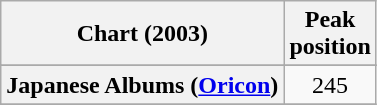<table class="wikitable sortable plainrowheaders">
<tr>
<th scope="col">Chart (2003)</th>
<th scope="col">Peak<br>position</th>
</tr>
<tr>
</tr>
<tr>
</tr>
<tr>
</tr>
<tr>
<th scope="row">Japanese Albums (<a href='#'>Oricon</a>)</th>
<td align="center">245</td>
</tr>
<tr>
</tr>
</table>
